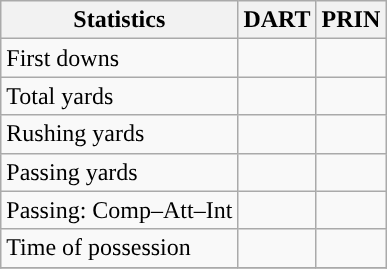<table class="wikitable" style="float: left;">
<tr>
<th>Statistics</th>
<th>DART</th>
<th>PRIN</th>
</tr>
<tr>
<td>First downs</td>
<td></td>
<td></td>
</tr>
<tr>
<td>Total yards</td>
<td></td>
<td></td>
</tr>
<tr>
<td>Rushing yards</td>
<td></td>
<td></td>
</tr>
<tr>
<td>Passing yards</td>
<td></td>
<td></td>
</tr>
<tr>
<td>Passing: Comp–Att–Int</td>
<td></td>
<td></td>
</tr>
<tr>
<td>Time of possession</td>
<td></td>
<td></td>
</tr>
<tr>
</tr>
</table>
